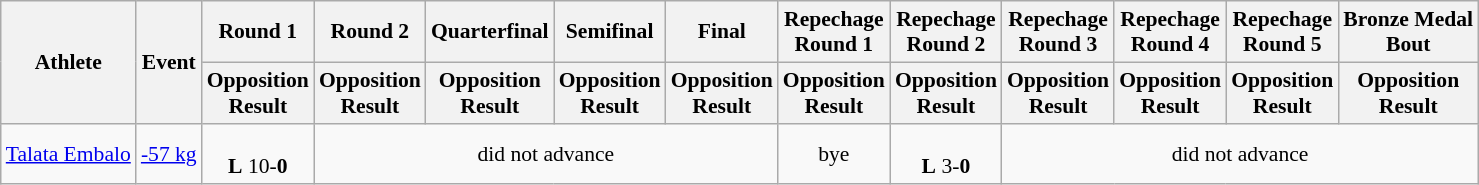<table class=wikitable style=font-size:90%>
<tr>
<th rowspan=2>Athlete</th>
<th rowspan=2>Event</th>
<th>Round 1</th>
<th>Round 2</th>
<th>Quarterfinal</th>
<th>Semifinal</th>
<th>Final</th>
<th>Repechage<br>Round 1</th>
<th>Repechage<br>Round 2</th>
<th>Repechage<br>Round 3</th>
<th>Repechage<br>Round 4</th>
<th>Repechage<br>Round 5</th>
<th>Bronze Medal<br>Bout</th>
</tr>
<tr>
<th>Opposition<br>Result</th>
<th>Opposition<br>Result</th>
<th>Opposition<br>Result</th>
<th>Opposition<br>Result</th>
<th>Opposition<br>Result</th>
<th>Opposition<br>Result</th>
<th>Opposition<br>Result</th>
<th>Opposition<br>Result</th>
<th>Opposition<br>Result</th>
<th>Opposition<br>Result</th>
<th>Opposition<br>Result</th>
</tr>
<tr>
<td><a href='#'>Talata Embalo</a></td>
<td><a href='#'>-57 kg</a></td>
<td align=center><br><strong>L</strong> 10-<strong>0</strong></td>
<td align=center colspan=4>did not advance</td>
<td align=center>bye</td>
<td align=center><br><strong>L</strong> 3-<strong>0</strong></td>
<td align=center colspan=4>did not advance</td>
</tr>
</table>
